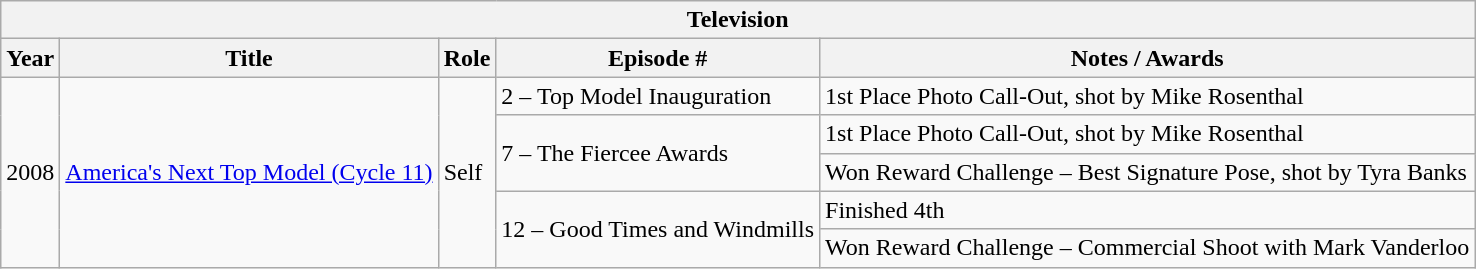<table class="wikitable">
<tr>
<th colspan="5">Television</th>
</tr>
<tr>
<th>Year</th>
<th>Title</th>
<th>Role</th>
<th>Episode #</th>
<th>Notes / Awards</th>
</tr>
<tr>
<td rowspan="5">2008</td>
<td rowspan="5"><a href='#'>America's Next Top Model (Cycle 11)</a></td>
<td rowspan="5">Self</td>
<td>2 – Top Model Inauguration</td>
<td>1st Place Photo Call-Out, shot by Mike Rosenthal</td>
</tr>
<tr>
<td rowspan="2">7 – The Fiercee Awards</td>
<td>1st Place Photo Call-Out, shot by Mike Rosenthal</td>
</tr>
<tr>
<td>Won Reward Challenge – Best Signature Pose, shot by Tyra Banks</td>
</tr>
<tr>
<td rowspan="2">12 – Good Times and Windmills</td>
<td>Finished 4th</td>
</tr>
<tr>
<td>Won Reward Challenge – Commercial Shoot with Mark Vanderloo</td>
</tr>
</table>
